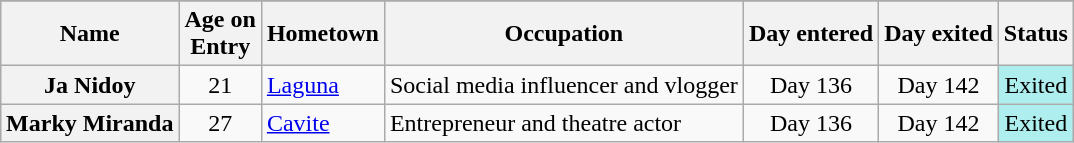<table class="wikitable" style="text-align:center; font-size:100%; line-height:18px; margin:1em auto;" width="auto">
<tr>
</tr>
<tr>
<th>Name</th>
<th>Age on<br>Entry</th>
<th>Hometown</th>
<th>Occupation</th>
<th>Day entered</th>
<th>Day exited</th>
<th>Status</th>
</tr>
<tr>
<th>Ja Nidoy</th>
<td>21</td>
<td align="left"><a href='#'>Laguna</a></td>
<td align="left">Social media influencer and vlogger</td>
<td>Day 136</td>
<td>Day 142</td>
<td style="background-color:#AFEEEE">Exited</td>
</tr>
<tr>
<th>Marky Miranda</th>
<td>27</td>
<td align="left"><a href='#'>Cavite</a></td>
<td align="left">Entrepreneur and theatre actor</td>
<td>Day 136</td>
<td>Day 142</td>
<td style="background-color:#AFEEEE">Exited</td>
</tr>
</table>
